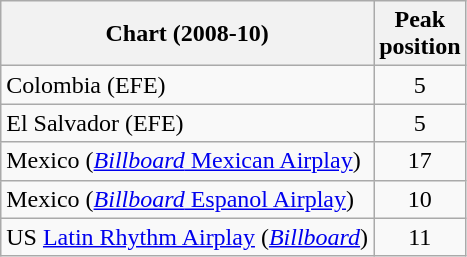<table class="wikitable">
<tr>
<th align="center">Chart (2008-10)</th>
<th align="center">Peak<br>position</th>
</tr>
<tr>
<td>Colombia (EFE)</td>
<td align="center">5</td>
</tr>
<tr>
<td>El Salvador (EFE)</td>
<td align="center">5</td>
</tr>
<tr>
<td>Mexico  (<a href='#'><em>Billboard</em> Mexican Airplay</a>)</td>
<td align="center">17</td>
</tr>
<tr>
<td>Mexico  (<a href='#'><em>Billboard</em> Espanol Airplay</a>)</td>
<td align="center">10</td>
</tr>
<tr>
<td>US <a href='#'>Latin Rhythm Airplay</a> (<em><a href='#'>Billboard</a></em>)</td>
<td align="center">11</td>
</tr>
</table>
